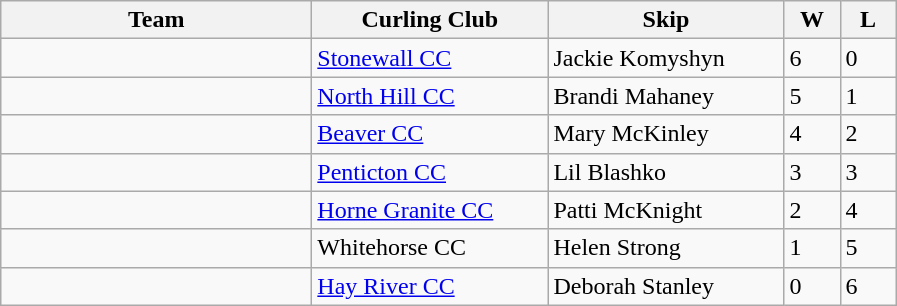<table class="wikitable">
<tr>
<th width="200px">Team</th>
<th width="150px">Curling Club</th>
<th width="150px">Skip</th>
<th width="30px">W</th>
<th width="30px">L</th>
</tr>
<tr>
<td></td>
<td><a href='#'>Stonewall CC</a></td>
<td>Jackie Komyshyn</td>
<td>6</td>
<td>0</td>
</tr>
<tr>
<td></td>
<td><a href='#'>North Hill CC</a></td>
<td>Brandi Mahaney</td>
<td>5</td>
<td>1</td>
</tr>
<tr>
<td></td>
<td><a href='#'>Beaver CC</a></td>
<td>Mary McKinley</td>
<td>4</td>
<td>2</td>
</tr>
<tr>
<td></td>
<td><a href='#'>Penticton CC</a></td>
<td>Lil Blashko</td>
<td>3</td>
<td>3</td>
</tr>
<tr>
<td></td>
<td><a href='#'>Horne Granite CC</a></td>
<td>Patti McKnight</td>
<td>2</td>
<td>4</td>
</tr>
<tr>
<td></td>
<td>Whitehorse CC</td>
<td>Helen Strong</td>
<td>1</td>
<td>5</td>
</tr>
<tr>
<td></td>
<td><a href='#'>Hay River CC</a></td>
<td>Deborah Stanley</td>
<td>0</td>
<td>6</td>
</tr>
</table>
